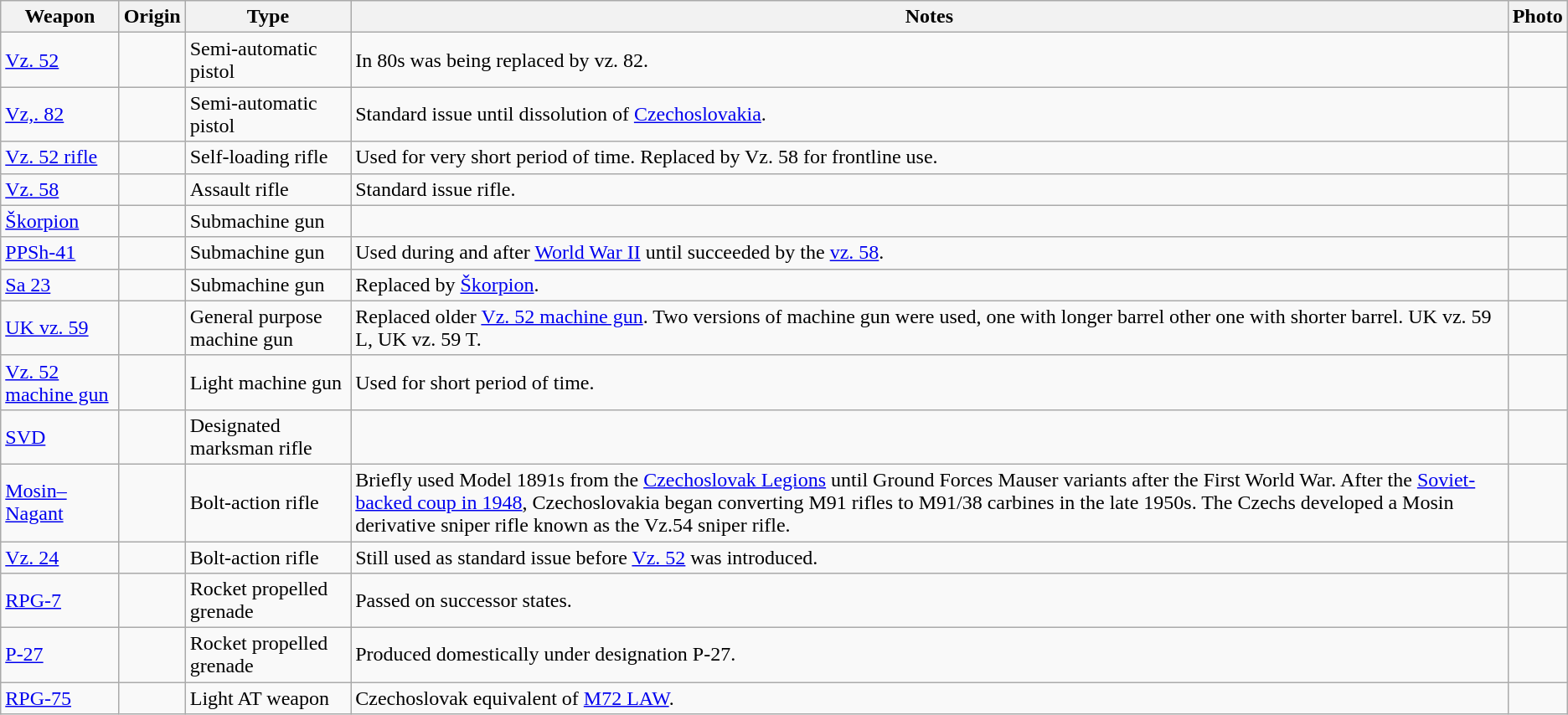<table class="wikitable">
<tr>
<th>Weapon</th>
<th>Origin</th>
<th>Type</th>
<th>Notes</th>
<th>Photo</th>
</tr>
<tr>
<td><a href='#'>Vz. 52</a></td>
<td></td>
<td>Semi-automatic pistol</td>
<td>In 80s was being replaced by vz. 82.</td>
<td></td>
</tr>
<tr>
<td><a href='#'>Vz,. 82</a></td>
<td></td>
<td>Semi-automatic pistol</td>
<td>Standard issue until dissolution of <a href='#'>Czechoslovakia</a>.</td>
<td></td>
</tr>
<tr>
<td><a href='#'>Vz. 52 rifle</a></td>
<td></td>
<td>Self-loading rifle</td>
<td>Used for very short period of time. Replaced by Vz. 58 for frontline use.</td>
<td></td>
</tr>
<tr>
<td><a href='#'>Vz. 58</a></td>
<td></td>
<td>Assault rifle</td>
<td>Standard issue rifle.</td>
<td></td>
</tr>
<tr>
<td><a href='#'>Škorpion</a></td>
<td></td>
<td>Submachine gun</td>
<td></td>
<td></td>
</tr>
<tr>
<td><a href='#'>PPSh-41</a></td>
<td></td>
<td>Submachine gun</td>
<td>Used during and after <a href='#'>World War II</a> until succeeded by the <a href='#'>vz. 58</a>.</td>
<td></td>
</tr>
<tr>
<td><a href='#'>Sa 23</a></td>
<td></td>
<td>Submachine gun</td>
<td>Replaced by <a href='#'>Škorpion</a>.</td>
<td></td>
</tr>
<tr>
<td><a href='#'>UK vz. 59</a></td>
<td></td>
<td>General purpose machine gun</td>
<td>Replaced older <a href='#'>Vz. 52 machine gun</a>. Two versions of machine gun were used, one with longer barrel other one with shorter barrel. UK vz. 59 L, UK vz. 59 T.</td>
<td></td>
</tr>
<tr>
<td><a href='#'>Vz. 52 machine gun</a></td>
<td></td>
<td>Light machine gun</td>
<td>Used for short period of time.</td>
<td></td>
</tr>
<tr>
<td><a href='#'>SVD</a></td>
<td></td>
<td>Designated marksman rifle</td>
<td></td>
<td></td>
</tr>
<tr>
<td><a href='#'>Mosin–Nagant</a></td>
<td><br></td>
<td>Bolt-action rifle</td>
<td>Briefly used Model 1891s from the <a href='#'>Czechoslovak Legions</a> until Ground Forces Mauser variants after the First World War. After the <a href='#'>Soviet-backed coup in 1948</a>, Czechoslovakia began converting M91 rifles to M91/38 carbines in the late 1950s. The Czechs developed a Mosin derivative sniper rifle known as the Vz.54 sniper rifle.</td>
<td></td>
</tr>
<tr>
<td><a href='#'>Vz. 24</a></td>
<td></td>
<td>Bolt-action rifle</td>
<td>Still used as standard issue before <a href='#'>Vz. 52</a> was introduced.</td>
<td></td>
</tr>
<tr>
<td><a href='#'>RPG-7</a></td>
<td></td>
<td>Rocket propelled grenade</td>
<td>Passed on successor states.</td>
<td></td>
</tr>
<tr>
<td><a href='#'>P-27</a></td>
<td></td>
<td>Rocket propelled grenade</td>
<td>Produced domestically under designation P-27.</td>
<td></td>
</tr>
<tr>
<td><a href='#'>RPG-75</a></td>
<td></td>
<td>Light AT weapon</td>
<td>Czechoslovak equivalent of <a href='#'>M72 LAW</a>.</td>
<td></td>
</tr>
</table>
